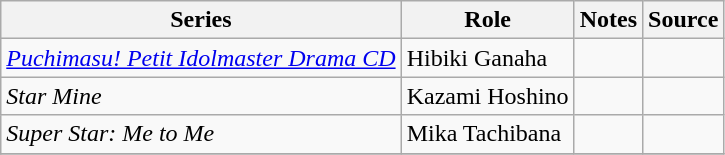<table class="wikitable sortable plainrowheaders">
<tr>
<th>Series</th>
<th>Role</th>
<th class="unsortable">Notes</th>
<th class="unsortable">Source</th>
</tr>
<tr>
<td><em><a href='#'>Puchimasu! Petit Idolmaster Drama CD</a></em></td>
<td>Hibiki Ganaha</td>
<td></td>
<td></td>
</tr>
<tr>
<td><em>Star Mine</em></td>
<td>Kazami Hoshino</td>
<td></td>
<td></td>
</tr>
<tr>
<td><em>Super Star: Me to Me</em></td>
<td>Mika Tachibana</td>
<td></td>
<td></td>
</tr>
<tr>
</tr>
</table>
